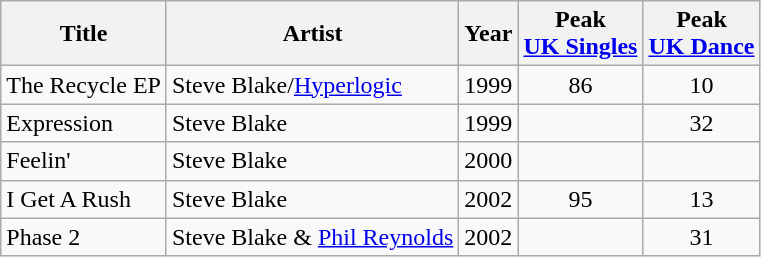<table class="wikitable sortable">
<tr>
<th>Title</th>
<th>Artist</th>
<th>Year</th>
<th>Peak <br><a href='#'>UK Singles</a></th>
<th>Peak <br><a href='#'>UK Dance</a></th>
</tr>
<tr>
<td>The Recycle EP</td>
<td>Steve Blake/<a href='#'>Hyperlogic</a></td>
<td>1999</td>
<td style="text-align:center;">86</td>
<td style="text-align:center;">10</td>
</tr>
<tr>
<td>Expression</td>
<td>Steve Blake</td>
<td>1999</td>
<td></td>
<td style="text-align:center;">32</td>
</tr>
<tr>
<td>Feelin'</td>
<td>Steve Blake</td>
<td>2000</td>
<td></td>
<td></td>
</tr>
<tr>
<td>I Get A Rush</td>
<td>Steve Blake</td>
<td>2002</td>
<td style="text-align:center;">95</td>
<td style="text-align:center;">13</td>
</tr>
<tr>
<td>Phase 2</td>
<td>Steve Blake & <a href='#'>Phil Reynolds</a></td>
<td>2002</td>
<td></td>
<td style="text-align:center;">31</td>
</tr>
</table>
